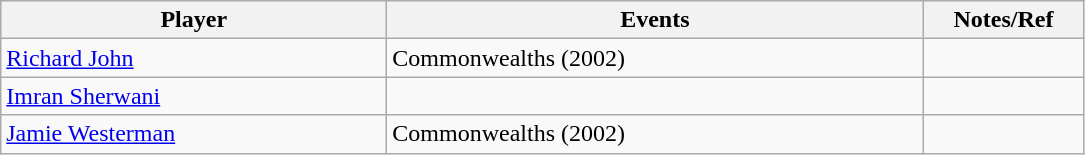<table class="wikitable">
<tr>
<th width=250>Player</th>
<th width=350>Events</th>
<th width=100>Notes/Ref</th>
</tr>
<tr>
<td> <a href='#'>Richard John</a></td>
<td>Commonwealths (2002)</td>
<td></td>
</tr>
<tr>
<td> <a href='#'>Imran Sherwani</a></td>
<td></td>
<td></td>
</tr>
<tr>
<td> <a href='#'>Jamie Westerman</a></td>
<td>Commonwealths (2002)</td>
<td></td>
</tr>
</table>
